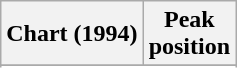<table class="wikitable sortable plainrowheaders" style="text-align:center">
<tr>
<th scope="col">Chart (1994)</th>
<th scope="col">Peak<br>position</th>
</tr>
<tr>
</tr>
<tr>
</tr>
<tr>
</tr>
<tr>
</tr>
<tr>
</tr>
<tr>
</tr>
<tr>
</tr>
<tr>
</tr>
<tr>
</tr>
<tr>
</tr>
</table>
